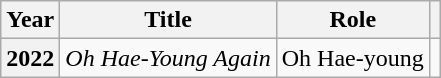<table class="wikitable sortable plainrowheaders">
<tr>
<th scope="col">Year</th>
<th scope="col">Title</th>
<th scope="col">Role</th>
<th scope="col" class="unsortable"></th>
</tr>
<tr>
<th scope="row">2022</th>
<td><em>Oh Hae-Young Again</em></td>
<td>Oh Hae-young</td>
<td></td>
</tr>
</table>
